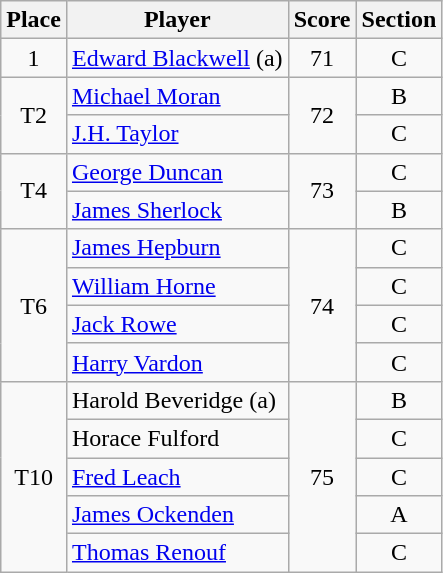<table class=wikitable>
<tr>
<th>Place</th>
<th>Player</th>
<th>Score</th>
<th>Section</th>
</tr>
<tr>
<td align=center>1</td>
<td> <a href='#'>Edward Blackwell</a> (a)</td>
<td align=center>71</td>
<td align=center>C</td>
</tr>
<tr>
<td rowspan=2 align=center>T2</td>
<td> <a href='#'>Michael Moran</a></td>
<td rowspan=2 align=center>72</td>
<td align=center>B</td>
</tr>
<tr>
<td> <a href='#'>J.H. Taylor</a></td>
<td align=center>C</td>
</tr>
<tr>
<td rowspan=2 align=center>T4</td>
<td> <a href='#'>George Duncan</a></td>
<td rowspan=2 align=center>73</td>
<td align=center>C</td>
</tr>
<tr>
<td> <a href='#'>James Sherlock</a></td>
<td align=center>B</td>
</tr>
<tr>
<td rowspan=4 align=center>T6</td>
<td> <a href='#'>James Hepburn</a></td>
<td rowspan=4 align=center>74</td>
<td align=center>C</td>
</tr>
<tr>
<td> <a href='#'>William Horne</a></td>
<td align=center>C</td>
</tr>
<tr>
<td> <a href='#'>Jack Rowe</a></td>
<td align=center>C</td>
</tr>
<tr>
<td> <a href='#'>Harry Vardon</a></td>
<td align=center>C</td>
</tr>
<tr>
<td rowspan=5 align=center>T10</td>
<td> Harold Beveridge (a)</td>
<td rowspan=5 align=center>75</td>
<td align=center>B</td>
</tr>
<tr>
<td> Horace Fulford</td>
<td align=center>C</td>
</tr>
<tr>
<td> <a href='#'>Fred Leach</a></td>
<td align=center>C</td>
</tr>
<tr>
<td> <a href='#'>James Ockenden</a></td>
<td align=center>A</td>
</tr>
<tr>
<td> <a href='#'>Thomas Renouf</a></td>
<td align=center>C</td>
</tr>
</table>
